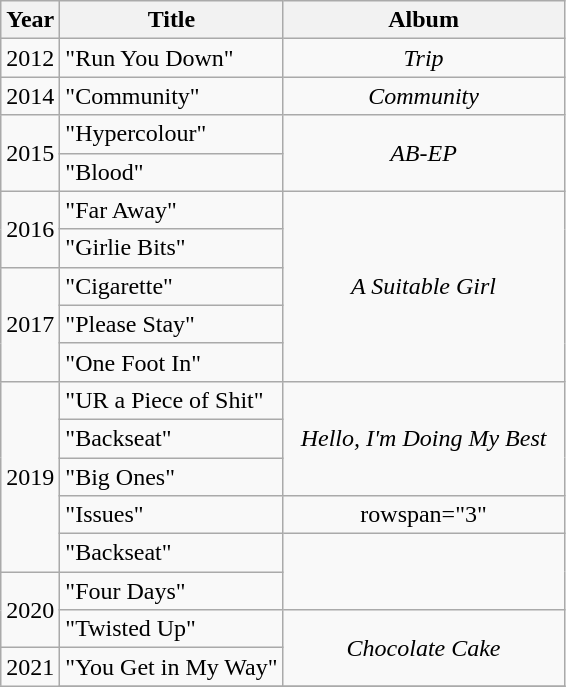<table class="wikitable" style="text-align:center;">
<tr>
<th scope="col">Year</th>
<th scope="col">Title</th>
<th scope="col" width="180">Album</th>
</tr>
<tr>
<td>2012</td>
<td align="left">"Run You Down"</td>
<td><em>Trip</em></td>
</tr>
<tr>
<td>2014</td>
<td align="left">"Community"</td>
<td><em>Community</em></td>
</tr>
<tr>
<td rowspan="2">2015</td>
<td align="left">"Hypercolour"</td>
<td rowspan="2"><em>AB-EP</em></td>
</tr>
<tr>
<td align="left">"Blood"</td>
</tr>
<tr>
<td rowspan="2">2016</td>
<td align="left">"Far Away"</td>
<td rowspan="5"><em>A Suitable Girl</em></td>
</tr>
<tr>
<td align="left">"Girlie Bits"</td>
</tr>
<tr>
<td rowspan="3">2017</td>
<td align="left">"Cigarette"</td>
</tr>
<tr>
<td align="left">"Please Stay"</td>
</tr>
<tr>
<td align="left">"One Foot In"</td>
</tr>
<tr>
<td rowspan="5">2019</td>
<td align="left">"UR a Piece of Shit"</td>
<td rowspan="3"><em>Hello, I'm Doing My Best</em></td>
</tr>
<tr>
<td align="left">"Backseat"</td>
</tr>
<tr>
<td align="left">"Big Ones"</td>
</tr>
<tr>
<td align="left">"Issues" </td>
<td>rowspan="3" </td>
</tr>
<tr>
<td align="left">"Backseat" </td>
</tr>
<tr>
<td rowspan="2">2020</td>
<td align="left">"Four Days" </td>
</tr>
<tr>
<td align="left">"Twisted Up"</td>
<td rowspan="2"><em>Chocolate Cake</em></td>
</tr>
<tr>
<td rowspan="2">2021</td>
<td align="left">"You Get in My Way"</td>
</tr>
<tr>
</tr>
</table>
